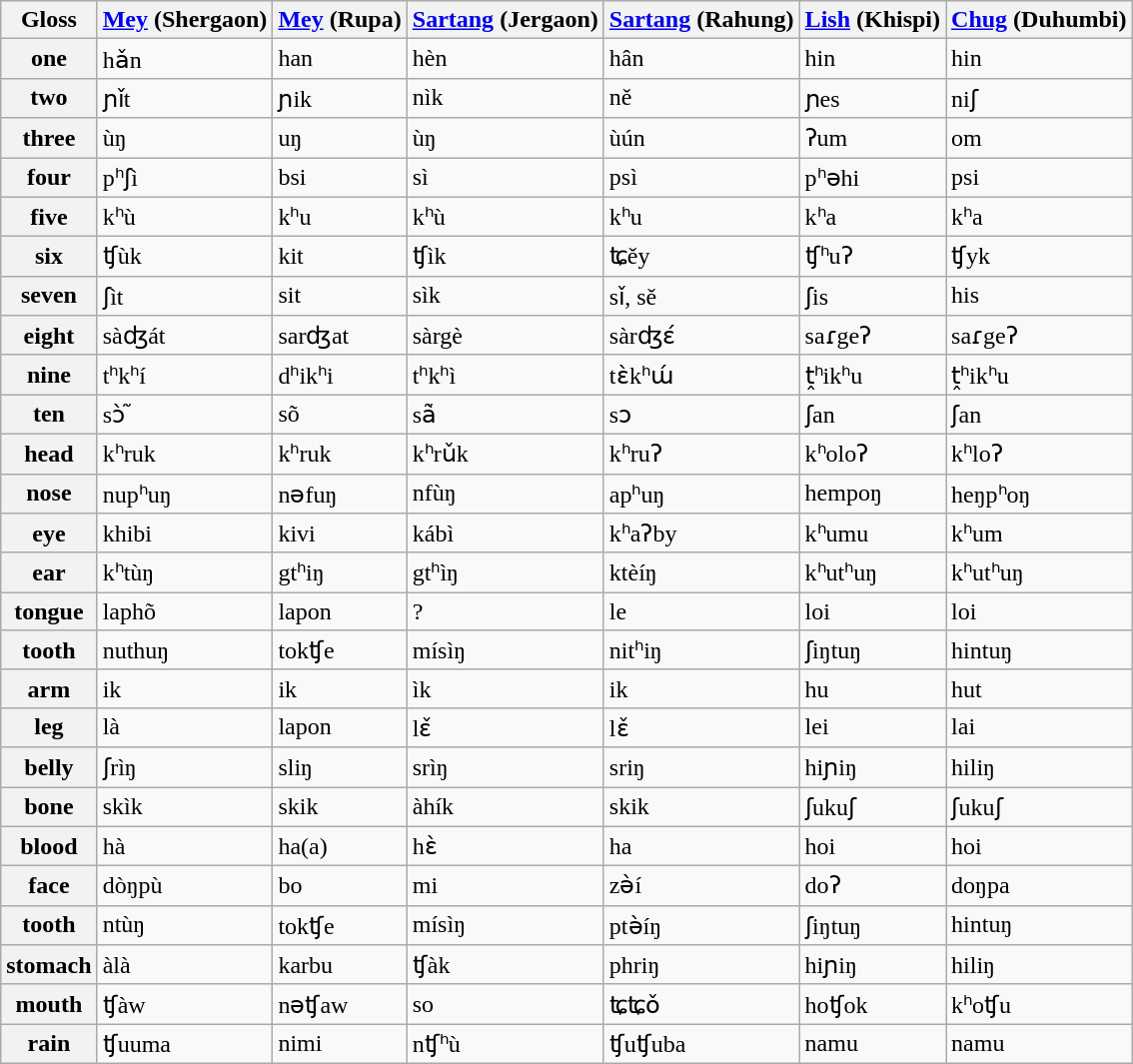<table class="wikitable sortable">
<tr>
<th>Gloss</th>
<th><a href='#'>Mey</a> (Shergaon)</th>
<th><a href='#'>Mey</a> (Rupa)</th>
<th><a href='#'>Sartang</a> (Jergaon)</th>
<th><a href='#'>Sartang</a> (Rahung)</th>
<th><a href='#'>Lish</a> (Khispi)</th>
<th><a href='#'>Chug</a> (Duhumbi)</th>
</tr>
<tr>
<th>one</th>
<td>hǎn</td>
<td>han</td>
<td>hèn</td>
<td>hân</td>
<td>hin</td>
<td>hin</td>
</tr>
<tr>
<th>two</th>
<td>ɲǐt</td>
<td>ɲik</td>
<td>nìk</td>
<td>ně</td>
<td>ɲes</td>
<td>niʃ</td>
</tr>
<tr>
<th>three</th>
<td>ùŋ</td>
<td>uŋ</td>
<td>ùŋ</td>
<td>ùún</td>
<td>ʔum</td>
<td>om</td>
</tr>
<tr>
<th>four</th>
<td>pʰʃì</td>
<td>bsi</td>
<td>sì</td>
<td>psì</td>
<td>pʰəhi</td>
<td>psi</td>
</tr>
<tr>
<th>five</th>
<td>kʰù</td>
<td>kʰu</td>
<td>kʰù</td>
<td>kʰu</td>
<td>kʰa</td>
<td>kʰa</td>
</tr>
<tr>
<th>six</th>
<td>ʧùk</td>
<td>kit</td>
<td>ʧìk</td>
<td>ʨěy</td>
<td>ʧʰuʔ</td>
<td>ʧyk</td>
</tr>
<tr>
<th>seven</th>
<td>ʃìt</td>
<td>sit</td>
<td>sìk</td>
<td>sǐ, sě</td>
<td>ʃis</td>
<td>his</td>
</tr>
<tr>
<th>eight</th>
<td>sàʤát</td>
<td>sarʤat</td>
<td>sàrgè</td>
<td>sàrʤɛ́</td>
<td>saɾgeʔ</td>
<td>saɾgeʔ</td>
</tr>
<tr>
<th>nine</th>
<td>tʰkʰí</td>
<td>dʰikʰi</td>
<td>tʰkʰì</td>
<td>tɛ̀kʰɯ́</td>
<td>ṱʰikʰu</td>
<td>ṱʰikʰu</td>
</tr>
<tr>
<th>ten</th>
<td>sɔ̀ ̃</td>
<td>sõ</td>
<td>sã̀</td>
<td>sɔ</td>
<td>ʃan</td>
<td>ʃan</td>
</tr>
<tr>
<th>head</th>
<td>kʰruk</td>
<td>kʰruk</td>
<td>kʰrǔk</td>
<td>kʰruʔ</td>
<td>kʰoloʔ</td>
<td>kʰloʔ</td>
</tr>
<tr>
<th>nose</th>
<td>nupʰuŋ</td>
<td>nəfuŋ</td>
<td>nfùŋ</td>
<td>apʰuŋ</td>
<td>hempoŋ</td>
<td>heŋpʰoŋ</td>
</tr>
<tr>
<th>eye</th>
<td>khibi</td>
<td>kivi</td>
<td>kábì</td>
<td>kʰaʔby</td>
<td>kʰumu</td>
<td>kʰum</td>
</tr>
<tr>
<th>ear</th>
<td>kʰtùŋ</td>
<td>gtʰiŋ</td>
<td>gtʰìŋ</td>
<td>ktèíŋ</td>
<td>kʰutʰuŋ</td>
<td>kʰutʰuŋ</td>
</tr>
<tr>
<th>tongue</th>
<td>laphõ</td>
<td>lapon</td>
<td>?</td>
<td>le</td>
<td>loi</td>
<td>loi</td>
</tr>
<tr>
<th>tooth</th>
<td>nuthuŋ</td>
<td>tokʧe</td>
<td>mísìŋ</td>
<td>nitʰiŋ</td>
<td>ʃiŋtuŋ</td>
<td>hintuŋ</td>
</tr>
<tr>
<th>arm</th>
<td>ik</td>
<td>ik</td>
<td>ìk</td>
<td>ik</td>
<td>hu</td>
<td>hut</td>
</tr>
<tr>
<th>leg</th>
<td>là</td>
<td>lapon</td>
<td>lɛ̌</td>
<td>lɛ̌</td>
<td>lei</td>
<td>lai</td>
</tr>
<tr>
<th>belly</th>
<td>ʃrìŋ</td>
<td>sliŋ</td>
<td>srìŋ</td>
<td>sriŋ</td>
<td>hiɲiŋ</td>
<td>hiliŋ</td>
</tr>
<tr>
<th>bone</th>
<td>skìk</td>
<td>skik</td>
<td>àhík</td>
<td>skik</td>
<td>ʃukuʃ</td>
<td>ʃukuʃ</td>
</tr>
<tr>
<th>blood</th>
<td>hà</td>
<td>ha(a)</td>
<td>hɛ̀</td>
<td>ha</td>
<td>hoi</td>
<td>hoi</td>
</tr>
<tr>
<th>face</th>
<td>dòŋpù</td>
<td>bo</td>
<td>mi</td>
<td>zə̀í</td>
<td>doʔ</td>
<td>doŋpa</td>
</tr>
<tr>
<th>tooth</th>
<td>ntùŋ</td>
<td>tokʧe</td>
<td>mísìŋ</td>
<td>ptə̀íŋ</td>
<td>ʃiŋtuŋ</td>
<td>hintuŋ</td>
</tr>
<tr>
<th>stomach</th>
<td>àlà</td>
<td>karbu</td>
<td>ʧàk</td>
<td>phriŋ</td>
<td>hiɲiŋ</td>
<td>hiliŋ</td>
</tr>
<tr>
<th>mouth</th>
<td>ʧàw</td>
<td>nəʧaw</td>
<td>so</td>
<td>ʨʨǒ</td>
<td>hoʧok</td>
<td>kʰoʧu</td>
</tr>
<tr>
<th>rain</th>
<td>ʧuuma</td>
<td>nimi</td>
<td>nʧʰù</td>
<td>ʧuʧuba</td>
<td>namu</td>
<td>namu</td>
</tr>
</table>
